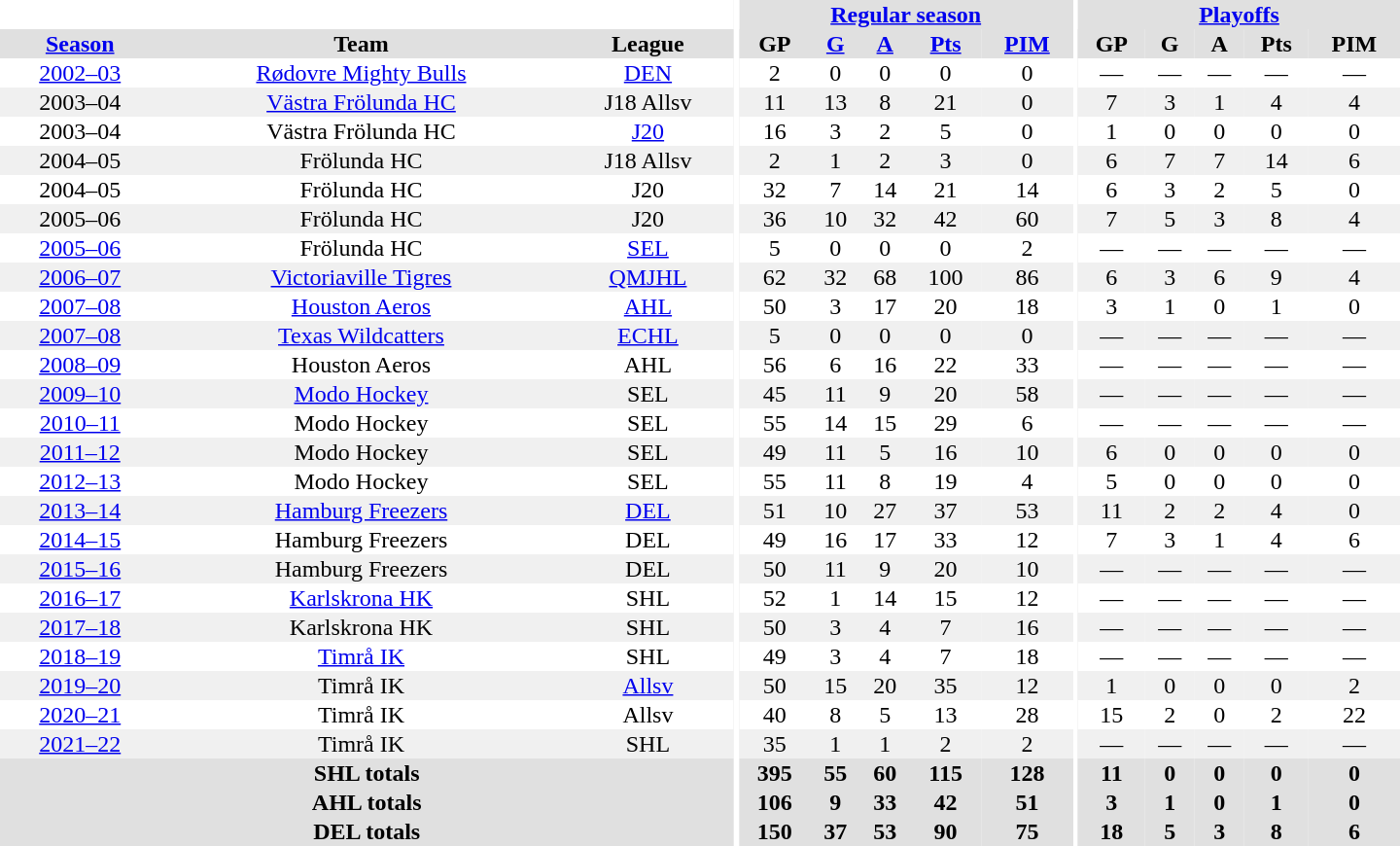<table border="0" cellpadding="1" cellspacing="0" style="text-align:center; width:60em">
<tr bgcolor="#e0e0e0">
<th colspan="3" bgcolor="#ffffff"></th>
<th rowspan="99" bgcolor="#ffffff"></th>
<th colspan="5"><a href='#'>Regular season</a></th>
<th rowspan="99" bgcolor="#ffffff"></th>
<th colspan="5"><a href='#'>Playoffs</a></th>
</tr>
<tr bgcolor="#e0e0e0">
<th><a href='#'>Season</a></th>
<th>Team</th>
<th>League</th>
<th>GP</th>
<th><a href='#'>G</a></th>
<th><a href='#'>A</a></th>
<th><a href='#'>Pts</a></th>
<th><a href='#'>PIM</a></th>
<th>GP</th>
<th>G</th>
<th>A</th>
<th>Pts</th>
<th>PIM</th>
</tr>
<tr>
<td><a href='#'>2002–03</a></td>
<td><a href='#'>Rødovre Mighty Bulls</a></td>
<td><a href='#'>DEN</a></td>
<td>2</td>
<td>0</td>
<td>0</td>
<td>0</td>
<td>0</td>
<td>—</td>
<td>—</td>
<td>—</td>
<td>—</td>
<td>—</td>
</tr>
<tr bgcolor="#f0f0f0">
<td>2003–04</td>
<td><a href='#'>Västra Frölunda HC</a></td>
<td>J18 Allsv</td>
<td>11</td>
<td>13</td>
<td>8</td>
<td>21</td>
<td>0</td>
<td>7</td>
<td>3</td>
<td>1</td>
<td>4</td>
<td>4</td>
</tr>
<tr>
<td>2003–04</td>
<td>Västra Frölunda HC</td>
<td><a href='#'>J20</a></td>
<td>16</td>
<td>3</td>
<td>2</td>
<td>5</td>
<td>0</td>
<td>1</td>
<td>0</td>
<td>0</td>
<td>0</td>
<td>0</td>
</tr>
<tr bgcolor="#f0f0f0">
<td>2004–05</td>
<td>Frölunda HC</td>
<td>J18 Allsv</td>
<td>2</td>
<td>1</td>
<td>2</td>
<td>3</td>
<td>0</td>
<td>6</td>
<td>7</td>
<td>7</td>
<td>14</td>
<td>6</td>
</tr>
<tr>
<td>2004–05</td>
<td>Frölunda HC</td>
<td>J20</td>
<td>32</td>
<td>7</td>
<td>14</td>
<td>21</td>
<td>14</td>
<td>6</td>
<td>3</td>
<td>2</td>
<td>5</td>
<td>0</td>
</tr>
<tr bgcolor="#f0f0f0">
<td>2005–06</td>
<td>Frölunda HC</td>
<td>J20</td>
<td>36</td>
<td>10</td>
<td>32</td>
<td>42</td>
<td>60</td>
<td>7</td>
<td>5</td>
<td>3</td>
<td>8</td>
<td>4</td>
</tr>
<tr>
<td><a href='#'>2005–06</a></td>
<td>Frölunda HC</td>
<td><a href='#'>SEL</a></td>
<td>5</td>
<td>0</td>
<td>0</td>
<td>0</td>
<td>2</td>
<td>—</td>
<td>—</td>
<td>—</td>
<td>—</td>
<td>—</td>
</tr>
<tr bgcolor="#f0f0f0">
<td><a href='#'>2006–07</a></td>
<td><a href='#'>Victoriaville Tigres</a></td>
<td><a href='#'>QMJHL</a></td>
<td>62</td>
<td>32</td>
<td>68</td>
<td>100</td>
<td>86</td>
<td>6</td>
<td>3</td>
<td>6</td>
<td>9</td>
<td>4</td>
</tr>
<tr>
<td><a href='#'>2007–08</a></td>
<td><a href='#'>Houston Aeros</a></td>
<td><a href='#'>AHL</a></td>
<td>50</td>
<td>3</td>
<td>17</td>
<td>20</td>
<td>18</td>
<td>3</td>
<td>1</td>
<td>0</td>
<td>1</td>
<td>0</td>
</tr>
<tr bgcolor="#f0f0f0">
<td><a href='#'>2007–08</a></td>
<td><a href='#'>Texas Wildcatters</a></td>
<td><a href='#'>ECHL</a></td>
<td>5</td>
<td>0</td>
<td>0</td>
<td>0</td>
<td>0</td>
<td>—</td>
<td>—</td>
<td>—</td>
<td>—</td>
<td>—</td>
</tr>
<tr>
<td><a href='#'>2008–09</a></td>
<td>Houston Aeros</td>
<td>AHL</td>
<td>56</td>
<td>6</td>
<td>16</td>
<td>22</td>
<td>33</td>
<td>—</td>
<td>—</td>
<td>—</td>
<td>—</td>
<td>—</td>
</tr>
<tr bgcolor="#f0f0f0">
<td><a href='#'>2009–10</a></td>
<td><a href='#'>Modo Hockey</a></td>
<td>SEL</td>
<td>45</td>
<td>11</td>
<td>9</td>
<td>20</td>
<td>58</td>
<td>—</td>
<td>—</td>
<td>—</td>
<td>—</td>
<td>—</td>
</tr>
<tr>
<td><a href='#'>2010–11</a></td>
<td>Modo Hockey</td>
<td>SEL</td>
<td>55</td>
<td>14</td>
<td>15</td>
<td>29</td>
<td>6</td>
<td>—</td>
<td>—</td>
<td>—</td>
<td>—</td>
<td>—</td>
</tr>
<tr bgcolor="#f0f0f0">
<td><a href='#'>2011–12</a></td>
<td>Modo Hockey</td>
<td>SEL</td>
<td>49</td>
<td>11</td>
<td>5</td>
<td>16</td>
<td>10</td>
<td>6</td>
<td>0</td>
<td>0</td>
<td>0</td>
<td>0</td>
</tr>
<tr>
<td><a href='#'>2012–13</a></td>
<td>Modo Hockey</td>
<td>SEL</td>
<td>55</td>
<td>11</td>
<td>8</td>
<td>19</td>
<td>4</td>
<td>5</td>
<td>0</td>
<td>0</td>
<td>0</td>
<td>0</td>
</tr>
<tr bgcolor="#f0f0f0">
<td><a href='#'>2013–14</a></td>
<td><a href='#'>Hamburg Freezers</a></td>
<td><a href='#'>DEL</a></td>
<td>51</td>
<td>10</td>
<td>27</td>
<td>37</td>
<td>53</td>
<td>11</td>
<td>2</td>
<td>2</td>
<td>4</td>
<td>0</td>
</tr>
<tr>
<td><a href='#'>2014–15</a></td>
<td>Hamburg Freezers</td>
<td>DEL</td>
<td>49</td>
<td>16</td>
<td>17</td>
<td>33</td>
<td>12</td>
<td>7</td>
<td>3</td>
<td>1</td>
<td>4</td>
<td>6</td>
</tr>
<tr bgcolor="#f0f0f0">
<td><a href='#'>2015–16</a></td>
<td>Hamburg Freezers</td>
<td>DEL</td>
<td>50</td>
<td>11</td>
<td>9</td>
<td>20</td>
<td>10</td>
<td>—</td>
<td>—</td>
<td>—</td>
<td>—</td>
<td>—</td>
</tr>
<tr>
<td><a href='#'>2016–17</a></td>
<td><a href='#'>Karlskrona HK</a></td>
<td>SHL</td>
<td>52</td>
<td>1</td>
<td>14</td>
<td>15</td>
<td>12</td>
<td>—</td>
<td>—</td>
<td>—</td>
<td>—</td>
<td>—</td>
</tr>
<tr bgcolor="#f0f0f0">
<td><a href='#'>2017–18</a></td>
<td>Karlskrona HK</td>
<td>SHL</td>
<td>50</td>
<td>3</td>
<td>4</td>
<td>7</td>
<td>16</td>
<td>—</td>
<td>—</td>
<td>—</td>
<td>—</td>
<td>—</td>
</tr>
<tr>
<td><a href='#'>2018–19</a></td>
<td><a href='#'>Timrå IK</a></td>
<td>SHL</td>
<td>49</td>
<td>3</td>
<td>4</td>
<td>7</td>
<td>18</td>
<td>—</td>
<td>—</td>
<td>—</td>
<td>—</td>
<td>—</td>
</tr>
<tr bgcolor="#f0f0f0">
<td><a href='#'>2019–20</a></td>
<td>Timrå IK</td>
<td><a href='#'>Allsv</a></td>
<td>50</td>
<td>15</td>
<td>20</td>
<td>35</td>
<td>12</td>
<td>1</td>
<td>0</td>
<td>0</td>
<td>0</td>
<td>2</td>
</tr>
<tr>
<td><a href='#'>2020–21</a></td>
<td>Timrå IK</td>
<td>Allsv</td>
<td>40</td>
<td>8</td>
<td>5</td>
<td>13</td>
<td>28</td>
<td>15</td>
<td>2</td>
<td>0</td>
<td>2</td>
<td>22</td>
</tr>
<tr bgcolor="#f0f0f0">
<td><a href='#'>2021–22</a></td>
<td>Timrå IK</td>
<td>SHL</td>
<td>35</td>
<td>1</td>
<td>1</td>
<td>2</td>
<td>2</td>
<td>—</td>
<td>—</td>
<td>—</td>
<td>—</td>
<td>—</td>
</tr>
<tr bgcolor="#e0e0e0">
<th colspan=3>SHL totals</th>
<th>395</th>
<th>55</th>
<th>60</th>
<th>115</th>
<th>128</th>
<th>11</th>
<th>0</th>
<th>0</th>
<th>0</th>
<th>0</th>
</tr>
<tr bgcolor="#e0e0e0">
<th colspan=3>AHL totals</th>
<th>106</th>
<th>9</th>
<th>33</th>
<th>42</th>
<th>51</th>
<th>3</th>
<th>1</th>
<th>0</th>
<th>1</th>
<th>0</th>
</tr>
<tr bgcolor="#e0e0e0">
<th colspan=3>DEL totals</th>
<th>150</th>
<th>37</th>
<th>53</th>
<th>90</th>
<th>75</th>
<th>18</th>
<th>5</th>
<th>3</th>
<th>8</th>
<th>6</th>
</tr>
</table>
